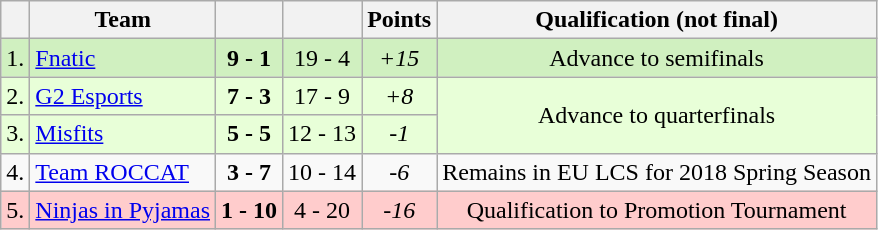<table class="wikitable sortable" style="text-align:center">
<tr>
<th></th>
<th>Team</th>
<th></th>
<th></th>
<th>Points</th>
<th>Qualification (not final)</th>
</tr>
<tr bgcolor=#D0F0C0>
<td>1.</td>
<td style="text-align:left;"> <a href='#'>Fnatic</a></td>
<td><strong>9 - 1</strong></td>
<td>19 - 4</td>
<td><em>+15</em></td>
<td>Advance to semifinals</td>
</tr>
<tr bgcolor="#E8FFD8">
<td>2.</td>
<td style="text-align:left;"> <a href='#'>G2 Esports</a></td>
<td><strong>7 - 3</strong></td>
<td>17 - 9</td>
<td><em>+8</em></td>
<td rowspan="2">Advance to quarterfinals</td>
</tr>
<tr bgcolor="#E8FFD8">
<td>3.</td>
<td style="text-align:left;"> <a href='#'>Misfits</a></td>
<td><strong>5 - 5</strong></td>
<td>12 - 13</td>
<td><em>-1</em></td>
</tr>
<tr>
<td>4.</td>
<td style="text-align:left;"> <a href='#'>Team ROCCAT</a></td>
<td><strong>3 - 7</strong></td>
<td>10 - 14</td>
<td><em>-6</em></td>
<td>Remains in EU LCS for 2018 Spring Season</td>
</tr>
<tr bgcolor=#FFCCCC>
<td>5.</td>
<td style="text-align:left;"> <a href='#'>Ninjas in Pyjamas</a></td>
<td><strong>1 - 10</strong></td>
<td>4 - 20</td>
<td><em>-16</em></td>
<td>Qualification to Promotion Tournament</td>
</tr>
</table>
